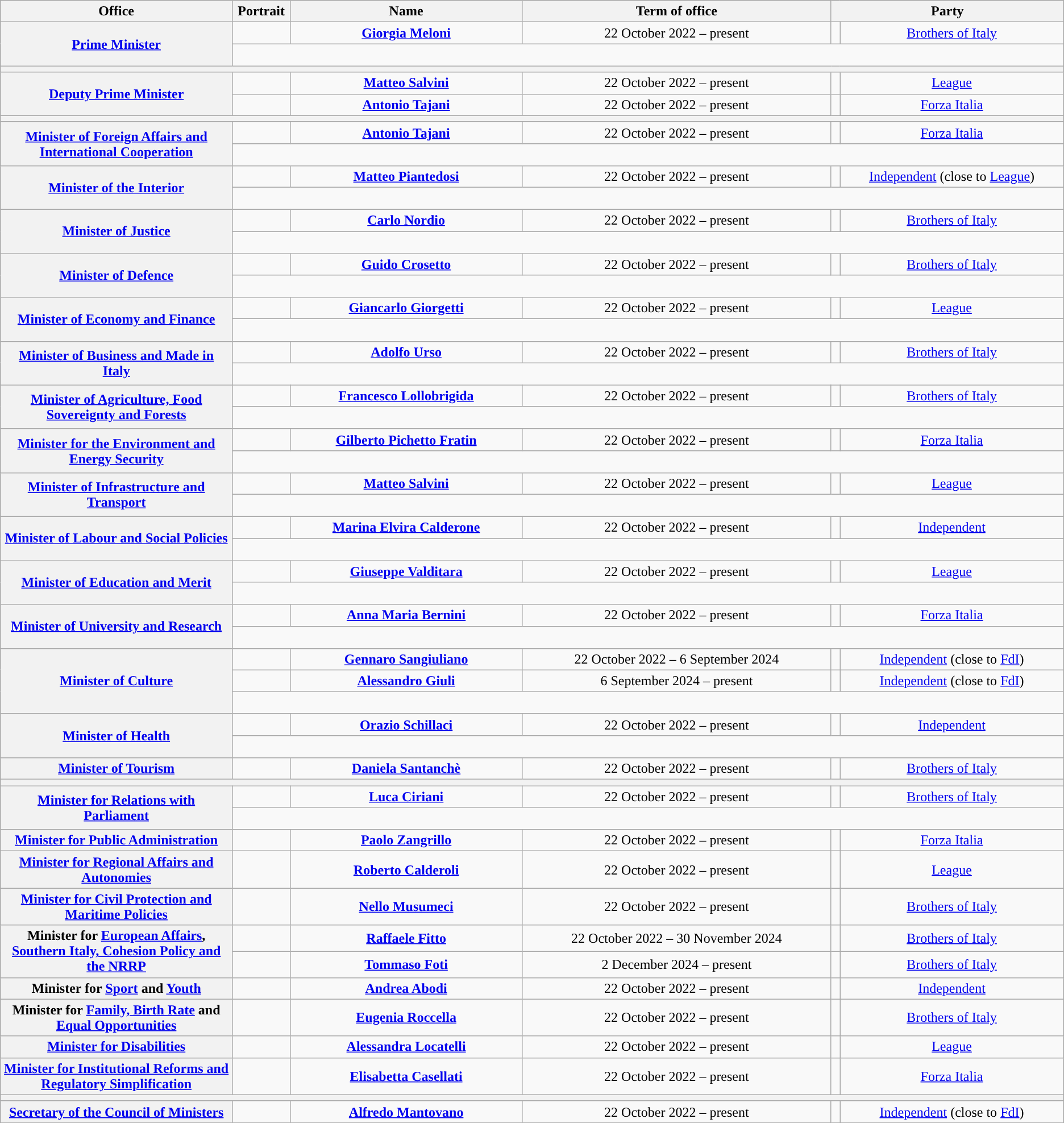<table class="wikitable" style="text-align:center;">
<tr>
<th width=15%>Office</th>
<th width=1%>Portrait</th>
<th width=15%>Name</th>
<th width=20%>Term of office</th>
<th width=15% colspan=2>Party</th>
</tr>
<tr>
<th rowspan=2><a href='#'>Prime Minister</a></th>
<td></td>
<td><strong><a href='#'>Giorgia Meloni</a></strong></td>
<td>22 October 2022 – present</td>
<td></td>
<td><a href='#'>Brothers of Italy</a></td>
</tr>
<tr>
<td colspan=6 style="font-size:95%; line-height:19px;"><br></td>
</tr>
<tr>
<th colspan=6></th>
</tr>
<tr>
<th rowspan="2"><a href='#'>Deputy Prime Minister</a></th>
<td></td>
<td><strong><a href='#'>Matteo Salvini</a></strong></td>
<td>22 October 2022 – present</td>
<td></td>
<td><a href='#'>League</a></td>
</tr>
<tr>
<td></td>
<td><strong><a href='#'>Antonio Tajani</a></strong></td>
<td>22 October 2022 – present</td>
<td></td>
<td><a href='#'>Forza Italia</a></td>
</tr>
<tr>
<th colspan=6></th>
</tr>
<tr>
<th rowspan=2><a href='#'>Minister of Foreign Affairs and International Cooperation</a></th>
<td></td>
<td><strong><a href='#'>Antonio Tajani</a></strong></td>
<td>22 October 2022 – present</td>
<td></td>
<td><a href='#'>Forza Italia</a></td>
</tr>
<tr>
<td colspan="5" style="font-size:95%; line-height:19px;"><br>
</td>
</tr>
<tr>
<th rowspan=2><a href='#'>Minister of the Interior</a></th>
<td></td>
<td><strong><a href='#'>Matteo Piantedosi</a></strong></td>
<td>22 October 2022 – present</td>
<td></td>
<td><a href='#'>Independent</a> (close to <a href='#'>League</a>)</td>
</tr>
<tr>
<td colspan=6 style="font-size:95%; line-height:19px;"><br></td>
</tr>
<tr>
<th rowspan=2><a href='#'>Minister of Justice</a></th>
<td></td>
<td><strong><a href='#'>Carlo Nordio</a></strong></td>
<td>22 October 2022 – present</td>
<td></td>
<td><a href='#'>Brothers of Italy</a></td>
</tr>
<tr>
<td colspan="5" style="font-size:95%; line-height:19px;"><br>
</td>
</tr>
<tr>
<th rowspan=2><a href='#'>Minister of Defence</a></th>
<td></td>
<td><strong><a href='#'>Guido Crosetto</a></strong></td>
<td>22 October 2022 – present</td>
<td></td>
<td><a href='#'>Brothers of Italy</a></td>
</tr>
<tr>
<td colspan=6 style="font-size:95%; line-height:19px;"><br></td>
</tr>
<tr>
<th rowspan=2><a href='#'>Minister of Economy and Finance</a></th>
<td></td>
<td><strong><a href='#'>Giancarlo Giorgetti</a></strong></td>
<td>22 October 2022 – present</td>
<td></td>
<td><a href='#'>League</a></td>
</tr>
<tr>
<td colspan="5" style="font-size:95%; line-height:19px;"><br>
</td>
</tr>
<tr>
<th rowspan=2><a href='#'>Minister of Business and Made in Italy</a></th>
<td></td>
<td><strong><a href='#'>Adolfo Urso</a></strong></td>
<td>22 October 2022 – present</td>
<td></td>
<td><a href='#'>Brothers of Italy</a></td>
</tr>
<tr>
<td colspan="5" style="font-size:95%; line-height:19px;"><br>
</td>
</tr>
<tr>
<th rowspan=2><a href='#'>Minister of Agriculture, Food Sovereignty and Forests</a></th>
<td></td>
<td><strong><a href='#'>Francesco Lollobrigida</a></strong></td>
<td>22 October 2022 – present</td>
<td></td>
<td><a href='#'>Brothers of Italy</a></td>
</tr>
<tr>
<td colspan=6 style="font-size:95%; line-height:19px;"><br></td>
</tr>
<tr>
<th rowspan=2><a href='#'>Minister for the Environment and Energy Security</a></th>
<td></td>
<td><strong><a href='#'>Gilberto Pichetto Fratin</a></strong></td>
<td>22 October 2022 – present</td>
<td></td>
<td><a href='#'>Forza Italia</a></td>
</tr>
<tr>
<td colspan="5" style="font-size:95%; line-height:19px;"><br>
</td>
</tr>
<tr>
<th rowspan=2><a href='#'>Minister of Infrastructure and Transport</a></th>
<td></td>
<td><strong><a href='#'>Matteo Salvini</a></strong></td>
<td>22 October 2022 – present</td>
<td></td>
<td><a href='#'>League</a></td>
</tr>
<tr>
<td colspan="5" style="font-size:95%; line-height:19px;"><br>
</td>
</tr>
<tr>
<th rowspan=2><a href='#'>Minister of Labour and Social Policies</a></th>
<td></td>
<td><strong><a href='#'>Marina Elvira Calderone</a></strong></td>
<td>22 October 2022 – present</td>
<td></td>
<td><a href='#'>Independent</a></td>
</tr>
<tr>
<td colspan="5" style="font-size:95%; line-height:19px;"><br>
</td>
</tr>
<tr>
<th rowspan=2><a href='#'>Minister of Education and Merit</a></th>
<td></td>
<td><strong><a href='#'>Giuseppe Valditara</a></strong></td>
<td>22 October 2022 – present</td>
<td></td>
<td><a href='#'>League</a></td>
</tr>
<tr>
<td colspan=6 style="font-size:95%; line-height:19px;"><br></td>
</tr>
<tr>
<th rowspan=2><a href='#'>Minister of University and Research</a></th>
<td></td>
<td><strong><a href='#'>Anna Maria Bernini</a></strong></td>
<td>22 October 2022 – present</td>
<td></td>
<td><a href='#'>Forza Italia</a></td>
</tr>
<tr>
<td colspan=6 style="font-size:95%; line-height:19px;"><br></td>
</tr>
<tr>
<th rowspan=3><a href='#'>Minister of Culture</a></th>
<td></td>
<td><strong><a href='#'>Gennaro Sangiuliano</a></strong></td>
<td>22 October 2022 – 6 September 2024</td>
<td></td>
<td><a href='#'>Independent</a> (close to <a href='#'>FdI</a>)</td>
</tr>
<tr>
<td></td>
<td><strong><a href='#'>Alessandro Giuli</a></strong></td>
<td>6 September 2024 – present</td>
<td></td>
<td><a href='#'>Independent</a> (close to <a href='#'>FdI</a>)</td>
</tr>
<tr>
<td colspan=6 style="font-size:95%; line-height:19px;"><br></td>
</tr>
<tr>
<th rowspan=2><a href='#'>Minister of Health</a></th>
<td></td>
<td><strong><a href='#'>Orazio Schillaci</a></strong></td>
<td>22 October 2022 – present</td>
<td></td>
<td><a href='#'>Independent</a></td>
</tr>
<tr>
<td colspan=6 style="font-size:95%; line-height:19px;"><br></td>
</tr>
<tr>
<th><a href='#'>Minister of Tourism</a></th>
<td></td>
<td><strong><a href='#'>Daniela Santanchè</a></strong></td>
<td>22 October 2022 – present</td>
<td></td>
<td><a href='#'>Brothers of Italy</a></td>
</tr>
<tr>
<th colspan=6></th>
</tr>
<tr>
<th rowspan=2><a href='#'>Minister for Relations with Parliament</a><br></th>
<td></td>
<td><strong><a href='#'>Luca Ciriani</a></strong></td>
<td>22 October 2022 – present</td>
<td></td>
<td><a href='#'>Brothers of Italy</a></td>
</tr>
<tr>
<td colspan="5" style="font-size:95%; line-height:19px;"><br></td>
</tr>
<tr>
<th><a href='#'>Minister for Public Administration</a><br></th>
<td></td>
<td><strong><a href='#'>Paolo Zangrillo</a></strong></td>
<td>22 October 2022 – present</td>
<td></td>
<td><a href='#'>Forza Italia</a></td>
</tr>
<tr>
<th><a href='#'>Minister for Regional Affairs and Autonomies</a><br></th>
<td></td>
<td><strong><a href='#'>Roberto Calderoli</a></strong></td>
<td>22 October 2022 – present</td>
<td></td>
<td><a href='#'>League</a></td>
</tr>
<tr>
<th><a href='#'>Minister for Civil Protection and Maritime Policies</a><br></th>
<td></td>
<td><strong><a href='#'>Nello Musumeci</a></strong></td>
<td>22 October 2022 – present</td>
<td></td>
<td><a href='#'>Brothers of Italy</a></td>
</tr>
<tr>
<th rowspan=2>Minister for <a href='#'>European Affairs</a>, <a href='#'>Southern Italy, Cohesion Policy and the NRRP</a><br></th>
<td></td>
<td><strong><a href='#'>Raffaele Fitto</a></strong></td>
<td>22 October 2022 – 30 November 2024</td>
<td></td>
<td><a href='#'>Brothers of Italy</a></td>
</tr>
<tr>
<td></td>
<td><strong><a href='#'>Tommaso Foti</a></strong></td>
<td>2 December 2024 – present</td>
<td></td>
<td><a href='#'>Brothers of Italy</a></td>
</tr>
<tr>
<th>Minister for <a href='#'>Sport</a> and <a href='#'>Youth</a><br></th>
<td></td>
<td><strong><a href='#'>Andrea Abodi</a></strong></td>
<td>22 October 2022 – present</td>
<td></td>
<td><a href='#'>Independent</a></td>
</tr>
<tr>
<th>Minister for <a href='#'>Family, Birth Rate</a> and <a href='#'>Equal Opportunities</a><br></th>
<td></td>
<td><strong><a href='#'>Eugenia Roccella</a></strong></td>
<td>22 October 2022 – present</td>
<td></td>
<td><a href='#'>Brothers of Italy</a></td>
</tr>
<tr>
<th><a href='#'>Minister for Disabilities</a><br></th>
<td></td>
<td><strong><a href='#'>Alessandra Locatelli</a></strong></td>
<td>22 October 2022 – present</td>
<td></td>
<td><a href='#'>League</a></td>
</tr>
<tr>
<th><a href='#'>Minister for Institutional Reforms and Regulatory Simplification</a><br></th>
<td></td>
<td><strong><a href='#'>Elisabetta Casellati</a></strong></td>
<td>22 October 2022 – present</td>
<td></td>
<td><a href='#'>Forza Italia</a></td>
</tr>
<tr>
<th colspan=6></th>
</tr>
<tr>
<th><a href='#'>Secretary of the Council of Ministers</a></th>
<td></td>
<td><strong><a href='#'>Alfredo Mantovano</a></strong></td>
<td>22 October 2022 – present</td>
<td></td>
<td><a href='#'>Independent</a> (close to <a href='#'>FdI</a>)</td>
</tr>
</table>
